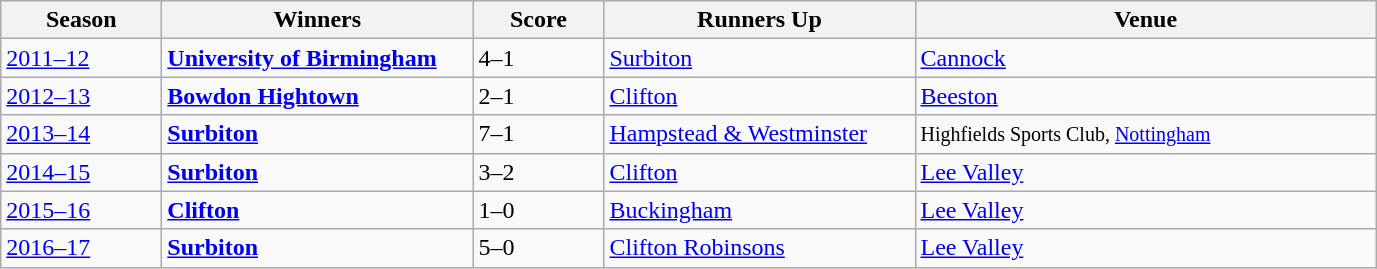<table class="wikitable sortable">
<tr>
<th width=100>Season</th>
<th width=200>Winners</th>
<th width=80>Score</th>
<th width=200>Runners Up</th>
<th width=300>Venue</th>
</tr>
<tr>
<td><a href='#'>2011–12</a></td>
<td><strong><a href='#'>University of Birmingham</a></strong> </td>
<td>4–1</td>
<td><a href='#'>Surbiton</a></td>
<td><a href='#'>Cannock</a></td>
</tr>
<tr>
<td><a href='#'>2012–13</a></td>
<td><strong><a href='#'>Bowdon Hightown</a></strong> </td>
<td>2–1</td>
<td><a href='#'>Clifton</a></td>
<td><a href='#'>Beeston</a></td>
</tr>
<tr>
<td><a href='#'>2013–14</a></td>
<td><strong><a href='#'>Surbiton</a></strong> </td>
<td>7–1</td>
<td><a href='#'>Hampstead & Westminster</a></td>
<td><small>Highfields Sports Club, <a href='#'>Nottingham</a></small></td>
</tr>
<tr>
<td><a href='#'>2014–15</a></td>
<td><strong><a href='#'>Surbiton</a></strong> </td>
<td>3–2</td>
<td><a href='#'>Clifton</a></td>
<td><a href='#'>Lee Valley</a></td>
</tr>
<tr>
<td><a href='#'>2015–16</a></td>
<td><strong><a href='#'>Clifton</a></strong> </td>
<td>1–0</td>
<td><a href='#'>Buckingham</a></td>
<td><a href='#'>Lee Valley</a></td>
</tr>
<tr>
<td><a href='#'>2016–17</a></td>
<td><strong><a href='#'>Surbiton</a></strong> </td>
<td>5–0</td>
<td><a href='#'>Clifton Robinsons</a></td>
<td><a href='#'>Lee Valley</a></td>
</tr>
</table>
